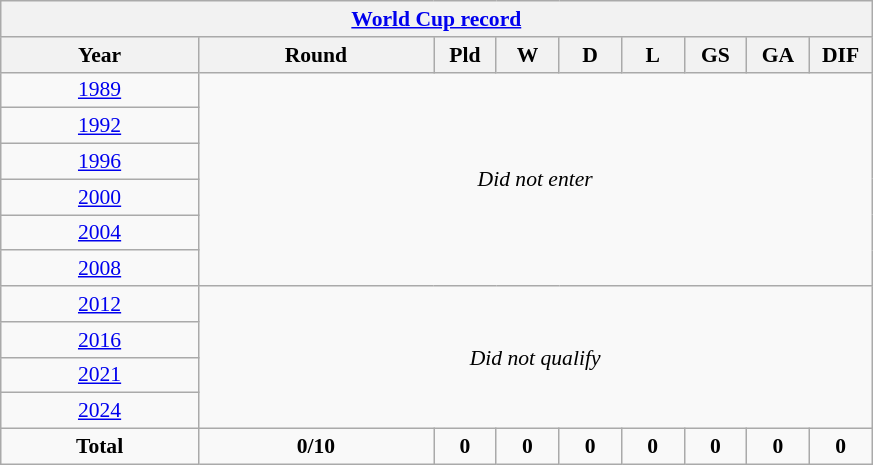<table class="wikitable" style="text-align: center;font-size:90%;">
<tr>
<th colspan=9><a href='#'>World Cup record</a></th>
</tr>
<tr>
<th width=125>Year</th>
<th width=150>Round</th>
<th width=35>Pld</th>
<th width=35>W</th>
<th width=35>D</th>
<th width=35>L</th>
<th width=35>GS</th>
<th width=35>GA</th>
<th width=35>DIF</th>
</tr>
<tr bgcolor=>
<td> <a href='#'>1989</a></td>
<td colspan=8 rowspan=6><em>Did not enter</em></td>
</tr>
<tr bgcolor=>
<td> <a href='#'>1992</a></td>
</tr>
<tr bgcolor=>
<td> <a href='#'>1996</a></td>
</tr>
<tr bgcolor=>
<td> <a href='#'>2000</a></td>
</tr>
<tr bgcolor=>
<td> <a href='#'>2004</a></td>
</tr>
<tr bgcolor=>
<td> <a href='#'>2008</a></td>
</tr>
<tr bgcolor=>
<td> <a href='#'>2012</a></td>
<td colspan=8 rowspan=4><em>Did not qualify</em></td>
</tr>
<tr bgcolor=>
<td> <a href='#'>2016</a></td>
</tr>
<tr bgcolor=>
<td> <a href='#'>2021</a></td>
</tr>
<tr bgcolor=>
<td> <a href='#'>2024</a></td>
</tr>
<tr bgcolor=>
<td><strong>Total</strong></td>
<td><strong>0/10</strong></td>
<td><strong>0</strong></td>
<td><strong>0</strong></td>
<td><strong>0</strong></td>
<td><strong>0</strong></td>
<td><strong>0</strong></td>
<td><strong>0</strong></td>
<td><strong>0</strong></td>
</tr>
</table>
